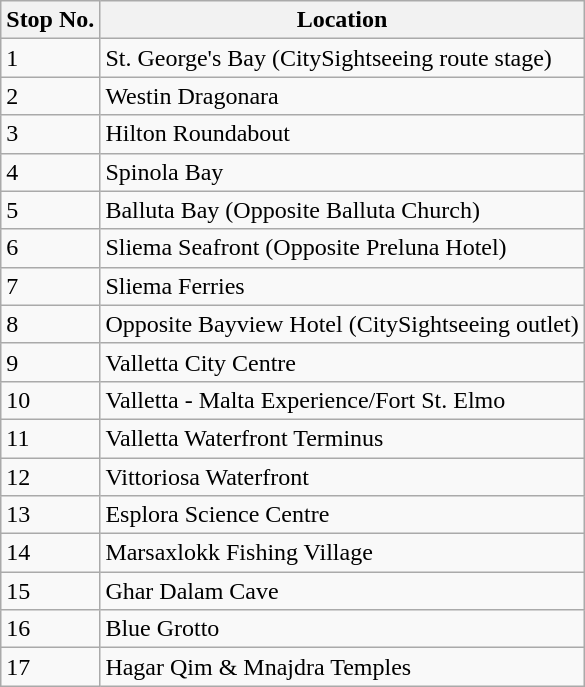<table class="wikitable sortable">
<tr>
<th>Stop No.</th>
<th>Location</th>
</tr>
<tr>
<td>1</td>
<td>St. George's Bay (CitySightseeing route stage)</td>
</tr>
<tr>
<td>2</td>
<td>Westin Dragonara</td>
</tr>
<tr>
<td>3</td>
<td>Hilton Roundabout</td>
</tr>
<tr>
<td>4</td>
<td>Spinola Bay</td>
</tr>
<tr>
<td>5</td>
<td>Balluta Bay (Opposite Balluta Church)</td>
</tr>
<tr>
<td>6</td>
<td>Sliema Seafront (Opposite Preluna Hotel)</td>
</tr>
<tr>
<td>7</td>
<td>Sliema Ferries</td>
</tr>
<tr>
<td>8</td>
<td>Opposite Bayview Hotel (CitySightseeing outlet)</td>
</tr>
<tr>
<td>9</td>
<td>Valletta City Centre</td>
</tr>
<tr>
<td>10</td>
<td>Valletta - Malta Experience/Fort St. Elmo</td>
</tr>
<tr>
<td>11</td>
<td>Valletta Waterfront Terminus</td>
</tr>
<tr>
<td>12</td>
<td>Vittoriosa Waterfront</td>
</tr>
<tr>
<td>13</td>
<td>Esplora Science Centre</td>
</tr>
<tr>
<td>14</td>
<td>Marsaxlokk Fishing Village</td>
</tr>
<tr>
<td>15</td>
<td>Ghar Dalam Cave</td>
</tr>
<tr>
<td>16</td>
<td>Blue Grotto</td>
</tr>
<tr>
<td>17</td>
<td>Hagar Qim & Mnajdra Temples</td>
</tr>
</table>
